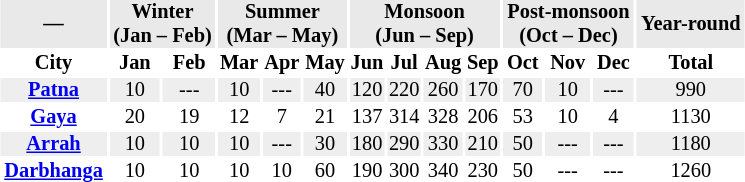<table class="toc" cellpadding=0 cellspacing=2 width=500px style="float:center; margin:1em 1em 1em 1em; padding:0.5e text-align:left; clear:all; margin-left:3px; font-size:85%">
<tr align=center style="background:#e9e9e9;">
<td colspan=1 abbr=""><strong>—</strong></td>
<th colspan=2 abbr="winter">Winter<br>(Jan – Feb)</th>
<th colspan=3 abbr="summer">Summer<br>(Mar – May)</th>
<th colspan=4 abbr="monsoon">Monsoon<br>(Jun – Sep)</th>
<th colspan=3 abbr="post-monsoon">Post-monsoon<br>(Oct – Dec)</th>
<th colspan=1 abbr="year-round">Year-round</th>
</tr>
<tr align=center>
<th>City</th>
<th abbr="January">Jan</th>
<th abbr="February">Feb</th>
<th abbr="March">Mar</th>
<th abbr="April">Apr</th>
<th>May</th>
<th abbr="June">Jun</th>
<th abbr="July">Jul</th>
<th abbr="August">Aug</th>
<th abbr="September">Sep</th>
<th abbr="October">Oct</th>
<th abbr="November">Nov</th>
<th abbr="December">Dec</th>
<th abbr="Average">Total</th>
</tr>
<tr align="center" bgcolor="#eeeeee">
<th><a href='#'>Patna</a></th>
<td>10</td>
<td>---</td>
<td>10</td>
<td>---</td>
<td>40</td>
<td>120</td>
<td>220</td>
<td>260</td>
<td>170</td>
<td>70</td>
<td>10</td>
<td>---</td>
<td>990</td>
</tr>
<tr align="center">
<th><a href='#'>Gaya</a></th>
<td>20</td>
<td>19</td>
<td>12</td>
<td>7</td>
<td>21</td>
<td>137</td>
<td>314</td>
<td>328</td>
<td>206</td>
<td>53</td>
<td>10</td>
<td>4</td>
<td>1130</td>
</tr>
<tr align="center" bgcolor="#eeeeee">
<th><a href='#'>Arrah</a></th>
<td>10</td>
<td>10</td>
<td>10</td>
<td>---</td>
<td>30</td>
<td>180</td>
<td>290</td>
<td>330</td>
<td>210</td>
<td>50</td>
<td>---</td>
<td>---</td>
<td>1180</td>
</tr>
<tr align="center">
<th><a href='#'>Darbhanga</a></th>
<td>10</td>
<td>10</td>
<td>10</td>
<td>10</td>
<td>60</td>
<td>190</td>
<td>300</td>
<td>340</td>
<td>230</td>
<td>50</td>
<td>---</td>
<td>---</td>
<td>1260</td>
</tr>
</table>
